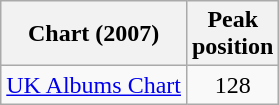<table class="wikitable">
<tr>
<th>Chart (2007)</th>
<th>Peak<br>position</th>
</tr>
<tr>
<td><a href='#'>UK Albums Chart</a></td>
<td align="center">128</td>
</tr>
</table>
